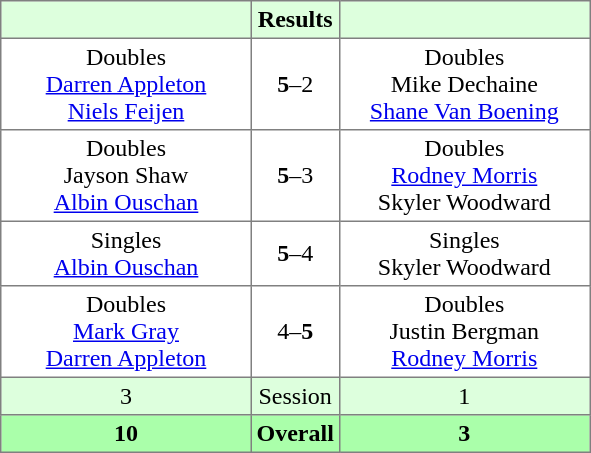<table border="1" cellpadding="3" style="border-collapse: collapse;">
<tr bgcolor="#ddffdd">
<th width="160"></th>
<th>Results</th>
<th width="160"></th>
</tr>
<tr>
<td align="center">Doubles<br><a href='#'>Darren Appleton</a><br><a href='#'>Niels Feijen</a></td>
<td align="center"><strong>5</strong>–2</td>
<td align="center">Doubles<br>Mike Dechaine<br><a href='#'>Shane Van Boening</a></td>
</tr>
<tr>
<td align="center">Doubles<br>Jayson Shaw<br><a href='#'>Albin Ouschan</a></td>
<td align="center"><strong>5</strong>–3</td>
<td align="center">Doubles<br><a href='#'>Rodney Morris</a><br>Skyler Woodward</td>
</tr>
<tr>
<td align="center">Singles<br><a href='#'>Albin Ouschan</a></td>
<td align="center"><strong>5</strong>–4</td>
<td align="center">Singles<br>Skyler Woodward</td>
</tr>
<tr>
<td align="center">Doubles<br><a href='#'>Mark Gray</a><br><a href='#'>Darren Appleton</a></td>
<td align="center">4–<strong>5</strong></td>
<td align="center">Doubles<br>Justin Bergman<br><a href='#'>Rodney Morris</a></td>
</tr>
<tr bgcolor="#ddffdd">
<td align="center">3</td>
<td align="center">Session</td>
<td align="center">1</td>
</tr>
<tr bgcolor="#aaffaa">
<th align="center">10</th>
<th align="center">Overall</th>
<th align="center">3</th>
</tr>
</table>
